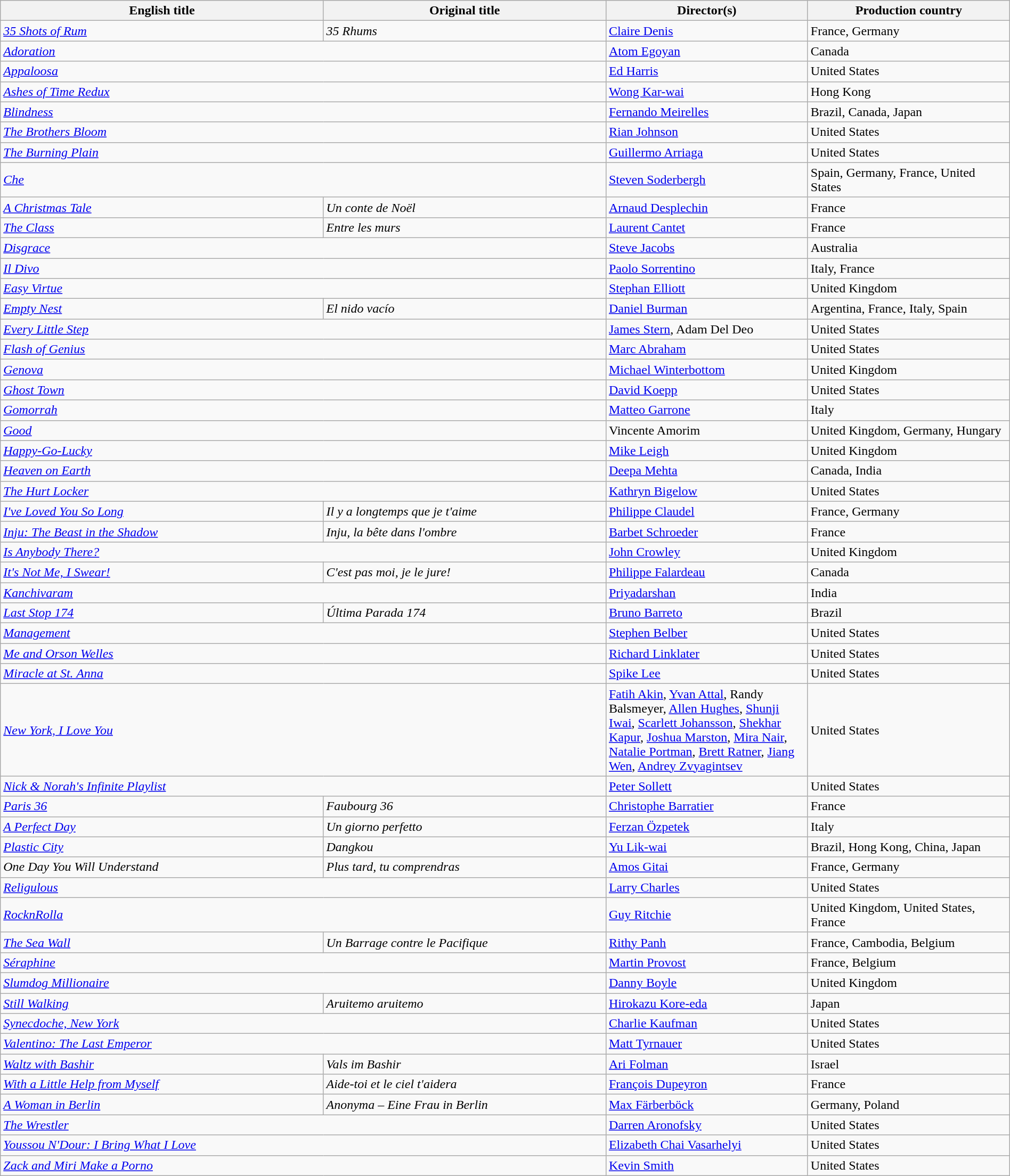<table class="sortable wikitable" width="100%" cellpadding="5">
<tr>
<th scope="col" width="32%">English title</th>
<th scope="col" width="28%">Original title</th>
<th scope="col" width="20%">Director(s)</th>
<th scope="col" width="20%">Production country</th>
</tr>
<tr>
<td><em><a href='#'>35 Shots of Rum</a></em></td>
<td><em>35 Rhums</em></td>
<td><a href='#'>Claire Denis</a></td>
<td>France, Germany</td>
</tr>
<tr>
<td colspan=2><em><a href='#'>Adoration</a></em></td>
<td><a href='#'>Atom Egoyan</a></td>
<td>Canada</td>
</tr>
<tr>
<td colspan=2><em><a href='#'>Appaloosa</a></em></td>
<td><a href='#'>Ed Harris</a></td>
<td>United States</td>
</tr>
<tr>
<td colspan=2><em><a href='#'>Ashes of Time Redux</a></em></td>
<td><a href='#'>Wong Kar-wai</a></td>
<td>Hong Kong</td>
</tr>
<tr>
<td colspan=2><em><a href='#'>Blindness</a></em></td>
<td><a href='#'>Fernando Meirelles</a></td>
<td>Brazil, Canada, Japan</td>
</tr>
<tr>
<td colspan=2><em><a href='#'>The Brothers Bloom</a></em></td>
<td><a href='#'>Rian Johnson</a></td>
<td>United States</td>
</tr>
<tr>
<td colspan=2><em><a href='#'>The Burning Plain</a></em></td>
<td><a href='#'>Guillermo Arriaga</a></td>
<td>United States</td>
</tr>
<tr>
<td colspan=2><em><a href='#'>Che</a></em></td>
<td><a href='#'>Steven Soderbergh</a></td>
<td>Spain, Germany, France, United States</td>
</tr>
<tr>
<td><em><a href='#'>A Christmas Tale</a></em></td>
<td><em>Un conte de Noël</em></td>
<td><a href='#'>Arnaud Desplechin</a></td>
<td>France</td>
</tr>
<tr>
<td><em><a href='#'>The Class</a></em></td>
<td><em>Entre les murs</em></td>
<td><a href='#'>Laurent Cantet</a></td>
<td>France</td>
</tr>
<tr>
<td colspan=2><em><a href='#'>Disgrace</a></em></td>
<td><a href='#'>Steve Jacobs</a></td>
<td>Australia</td>
</tr>
<tr>
<td colspan=2><em><a href='#'>Il Divo</a></em></td>
<td><a href='#'>Paolo Sorrentino</a></td>
<td>Italy, France</td>
</tr>
<tr>
<td colspan=2><em><a href='#'>Easy Virtue</a></em></td>
<td><a href='#'>Stephan Elliott</a></td>
<td>United Kingdom</td>
</tr>
<tr>
<td><em><a href='#'>Empty Nest</a></em></td>
<td><em>El nido vacío</em></td>
<td><a href='#'>Daniel Burman</a></td>
<td>Argentina, France, Italy, Spain</td>
</tr>
<tr>
<td colspan=2><em><a href='#'>Every Little Step</a></em></td>
<td><a href='#'>James Stern</a>, Adam Del Deo</td>
<td>United States</td>
</tr>
<tr>
<td colspan=2><em><a href='#'>Flash of Genius</a></em></td>
<td><a href='#'>Marc Abraham</a></td>
<td>United States</td>
</tr>
<tr>
<td colspan=2><em><a href='#'>Genova</a></em></td>
<td><a href='#'>Michael Winterbottom</a></td>
<td>United Kingdom</td>
</tr>
<tr>
<td colspan=2><em><a href='#'>Ghost Town</a></em></td>
<td><a href='#'>David Koepp</a></td>
<td>United States</td>
</tr>
<tr>
<td colspan=2><em><a href='#'>Gomorrah</a></em></td>
<td><a href='#'>Matteo Garrone</a></td>
<td>Italy</td>
</tr>
<tr>
<td colspan=2><em><a href='#'>Good</a></em></td>
<td>Vincente Amorim</td>
<td>United Kingdom, Germany, Hungary</td>
</tr>
<tr>
<td colspan=2><em><a href='#'>Happy-Go-Lucky</a></em></td>
<td><a href='#'>Mike Leigh</a></td>
<td>United Kingdom</td>
</tr>
<tr>
<td colspan=2><em><a href='#'>Heaven on Earth</a></em></td>
<td><a href='#'>Deepa Mehta</a></td>
<td>Canada, India</td>
</tr>
<tr>
<td colspan=2><em><a href='#'>The Hurt Locker</a></em></td>
<td><a href='#'>Kathryn Bigelow</a></td>
<td>United States</td>
</tr>
<tr>
<td><em><a href='#'>I've Loved You So Long</a></em></td>
<td><em>Il y a longtemps que je t'aime</em></td>
<td><a href='#'>Philippe Claudel</a></td>
<td>France, Germany</td>
</tr>
<tr>
<td><em><a href='#'>Inju: The Beast in the Shadow</a></em></td>
<td><em>Inju, la bête dans l'ombre</em></td>
<td><a href='#'>Barbet Schroeder</a></td>
<td>France</td>
</tr>
<tr>
<td colspan=2><em><a href='#'>Is Anybody There?</a></em></td>
<td><a href='#'>John Crowley</a></td>
<td>United Kingdom</td>
</tr>
<tr>
<td><em><a href='#'>It's Not Me, I Swear!</a></em></td>
<td><em>C'est pas moi, je le jure!</em></td>
<td><a href='#'>Philippe Falardeau</a></td>
<td>Canada</td>
</tr>
<tr>
<td colspan=2><em><a href='#'>Kanchivaram</a></em></td>
<td><a href='#'>Priyadarshan</a></td>
<td>India</td>
</tr>
<tr>
<td><em><a href='#'>Last Stop 174</a></em></td>
<td><em>Última Parada 174</em></td>
<td><a href='#'>Bruno Barreto</a></td>
<td>Brazil</td>
</tr>
<tr>
<td colspan=2><em><a href='#'>Management</a></em></td>
<td><a href='#'>Stephen Belber</a></td>
<td>United States</td>
</tr>
<tr>
<td colspan=2><em><a href='#'>Me and Orson Welles</a></em></td>
<td><a href='#'>Richard Linklater</a></td>
<td>United States</td>
</tr>
<tr>
<td colspan=2><em><a href='#'>Miracle at St. Anna</a></em></td>
<td><a href='#'>Spike Lee</a></td>
<td>United States</td>
</tr>
<tr>
<td colspan=2><em><a href='#'>New York, I Love You</a></em></td>
<td><a href='#'>Fatih Akin</a>, <a href='#'>Yvan Attal</a>, Randy Balsmeyer, <a href='#'>Allen Hughes</a>, <a href='#'>Shunji Iwai</a>, <a href='#'>Scarlett Johansson</a>, <a href='#'>Shekhar Kapur</a>, <a href='#'>Joshua Marston</a>, <a href='#'>Mira Nair</a>, <a href='#'>Natalie Portman</a>, <a href='#'>Brett Ratner</a>, <a href='#'>Jiang Wen</a>, <a href='#'>Andrey Zvyagintsev</a></td>
<td>United States</td>
</tr>
<tr>
<td colspan=2><em><a href='#'>Nick & Norah's Infinite Playlist</a></em></td>
<td><a href='#'>Peter Sollett</a></td>
<td>United States</td>
</tr>
<tr>
<td><em><a href='#'>Paris 36</a></em></td>
<td><em>Faubourg 36</em></td>
<td><a href='#'>Christophe Barratier</a></td>
<td>France</td>
</tr>
<tr>
<td><em><a href='#'>A Perfect Day</a></em></td>
<td><em>Un giorno perfetto</em></td>
<td><a href='#'>Ferzan Özpetek</a></td>
<td>Italy</td>
</tr>
<tr>
<td><em><a href='#'>Plastic City</a></em></td>
<td><em>Dangkou</em></td>
<td><a href='#'>Yu Lik-wai</a></td>
<td>Brazil, Hong Kong, China, Japan</td>
</tr>
<tr>
<td><em>One Day You Will Understand</em></td>
<td><em>Plus tard, tu comprendras</em></td>
<td><a href='#'>Amos Gitai</a></td>
<td>France, Germany</td>
</tr>
<tr>
<td colspan=2><em><a href='#'>Religulous</a></em></td>
<td><a href='#'>Larry Charles</a></td>
<td>United States</td>
</tr>
<tr>
<td colspan=2><em><a href='#'>RocknRolla</a></em></td>
<td><a href='#'>Guy Ritchie</a></td>
<td>United Kingdom, United States, France</td>
</tr>
<tr>
<td><em><a href='#'>The Sea Wall</a></em></td>
<td><em>Un Barrage contre le Pacifique</em></td>
<td><a href='#'>Rithy Panh</a></td>
<td>France, Cambodia, Belgium</td>
</tr>
<tr>
<td colspan=2><em><a href='#'>Séraphine</a></em></td>
<td><a href='#'>Martin Provost</a></td>
<td>France, Belgium</td>
</tr>
<tr>
<td colspan=2><em><a href='#'>Slumdog Millionaire</a></em></td>
<td><a href='#'>Danny Boyle</a></td>
<td>United Kingdom</td>
</tr>
<tr>
<td><em><a href='#'>Still Walking</a></em></td>
<td><em>Aruitemo aruitemo</em></td>
<td><a href='#'>Hirokazu Kore-eda</a></td>
<td>Japan</td>
</tr>
<tr>
<td colspan=2><em><a href='#'>Synecdoche, New York</a></em></td>
<td><a href='#'>Charlie Kaufman</a></td>
<td>United States</td>
</tr>
<tr>
<td colspan=2><em><a href='#'>Valentino: The Last Emperor</a></em></td>
<td><a href='#'>Matt Tyrnauer</a></td>
<td>United States</td>
</tr>
<tr>
<td><em><a href='#'>Waltz with Bashir</a></em></td>
<td><em>Vals im Bashir</em></td>
<td><a href='#'>Ari Folman</a></td>
<td>Israel</td>
</tr>
<tr>
<td><em><a href='#'>With a Little Help from Myself</a></em></td>
<td><em>Aide-toi et le ciel t'aidera</em></td>
<td><a href='#'>François Dupeyron</a></td>
<td>France</td>
</tr>
<tr>
<td><em><a href='#'>A Woman in Berlin</a></em></td>
<td><em>Anonyma – Eine Frau in Berlin</em></td>
<td><a href='#'>Max Färberböck</a></td>
<td>Germany, Poland</td>
</tr>
<tr>
<td colspan=2><em><a href='#'>The Wrestler</a></em></td>
<td><a href='#'>Darren Aronofsky</a></td>
<td>United States</td>
</tr>
<tr>
<td colspan=2><em><a href='#'>Youssou N'Dour: I Bring What I Love</a></em></td>
<td><a href='#'>Elizabeth Chai Vasarhelyi</a></td>
<td>United States</td>
</tr>
<tr>
<td colspan=2><em><a href='#'>Zack and Miri Make a Porno</a></em></td>
<td><a href='#'>Kevin Smith</a></td>
<td>United States</td>
</tr>
</table>
